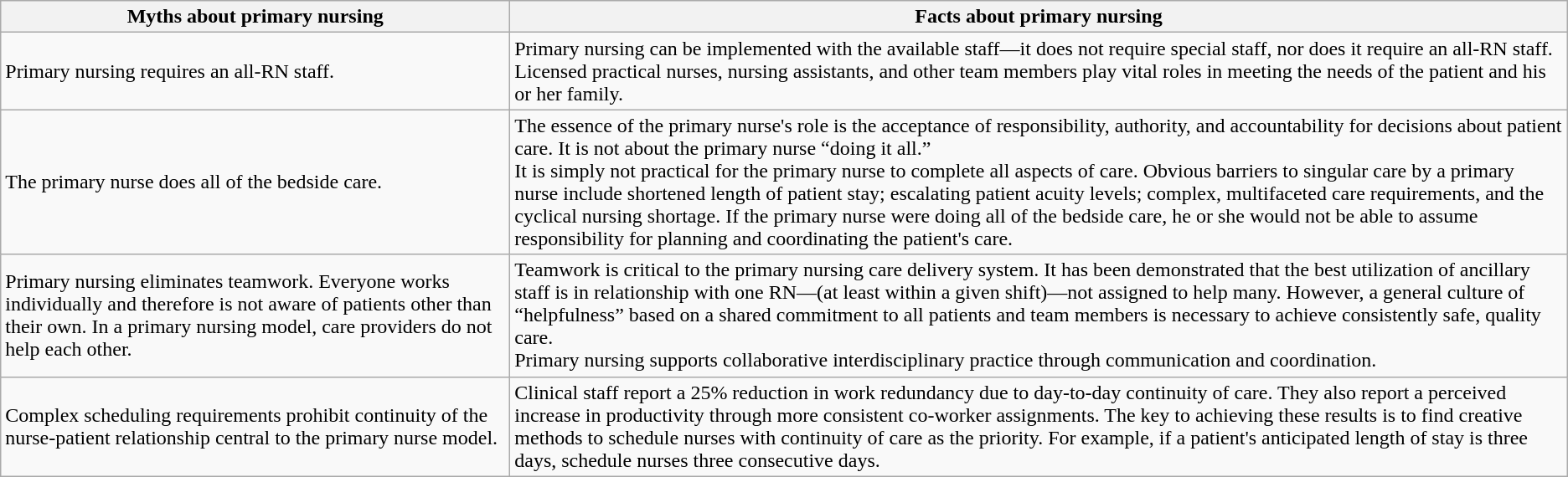<table class="wikitable">
<tr>
<th>Myths about primary nursing</th>
<th>Facts about primary nursing</th>
</tr>
<tr>
<td>Primary nursing requires an all-RN staff.</td>
<td>Primary nursing can be implemented with the available staff—it does not require special staff, nor does it require an all-RN staff. Licensed practical nurses, nursing assistants, and other team members play vital roles in meeting the needs of the patient and his or her family.</td>
</tr>
<tr>
<td>The primary nurse does all of the bedside care.</td>
<td>The essence of the primary nurse's role is the acceptance of responsibility, authority, and accountability for decisions about patient care. It is not about the primary nurse “doing it all.”<br>It is simply not practical for the primary nurse to complete all aspects of care. Obvious barriers to singular care by a primary nurse include shortened length of patient stay; escalating patient acuity levels; complex, multifaceted care requirements, and the cyclical nursing shortage. If the primary nurse were doing all of the bedside care, he or she would not be able to assume responsibility for planning and coordinating the patient's care.</td>
</tr>
<tr>
<td>Primary nursing eliminates teamwork. Everyone works individually and therefore is not aware of patients other than their own. In a primary nursing model, care providers do not help each other.</td>
<td>Teamwork is critical to the primary nursing care delivery system. It has been demonstrated that the best utilization of ancillary staff is in relationship with one RN—(at least within a given shift)—not assigned to help many. However, a general culture of “helpfulness” based on a shared commitment to all patients and team members is necessary to achieve consistently safe, quality care.<br>Primary nursing supports collaborative interdisciplinary practice through communication and coordination.</td>
</tr>
<tr>
<td>Complex scheduling requirements prohibit continuity of the nurse-patient relationship central to the primary nurse model.</td>
<td>Clinical staff report a 25% reduction in work redundancy due to day-to-day continuity of care. They also report a perceived increase in productivity through more consistent co-worker assignments. The key to achieving these results is to find creative methods to schedule nurses with continuity of care as the priority. For example, if a patient's anticipated length of stay is three days, schedule nurses three consecutive days.</td>
</tr>
</table>
